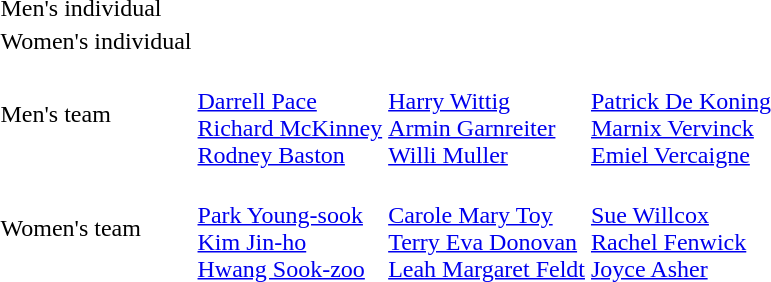<table>
<tr>
<td>Men's individual</td>
<td></td>
<td></td>
<td></td>
</tr>
<tr>
<td>Women's individual</td>
<td></td>
<td></td>
<td></td>
</tr>
<tr>
<td>Men's team</td>
<td> <br> <a href='#'>Darrell Pace</a> <br> <a href='#'>Richard McKinney</a> <br> <a href='#'>Rodney Baston</a></td>
<td> <br> <a href='#'>Harry Wittig</a> <br> <a href='#'>Armin Garnreiter</a> <br> <a href='#'>Willi Muller</a></td>
<td> <br> <a href='#'>Patrick De Koning</a> <br> <a href='#'>Marnix Vervinck</a> <br> <a href='#'>Emiel Vercaigne</a></td>
</tr>
<tr>
<td>Women's team</td>
<td> <br> <a href='#'>Park Young-sook</a> <br> <a href='#'>Kim Jin-ho</a> <br> <a href='#'>Hwang Sook-zoo</a></td>
<td> <br> <a href='#'>Carole Mary Toy</a> <br> <a href='#'>Terry Eva Donovan</a> <br> <a href='#'>Leah Margaret Feldt</a></td>
<td> <br> <a href='#'>Sue Willcox</a> <br> <a href='#'>Rachel Fenwick</a> <br> <a href='#'>Joyce Asher</a></td>
</tr>
<tr>
</tr>
</table>
